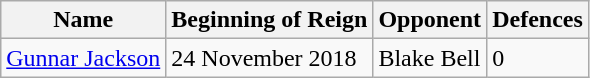<table class="wikitable">
<tr>
<th>Name</th>
<th>Beginning of Reign</th>
<th>Opponent</th>
<th>Defences</th>
</tr>
<tr>
<td><a href='#'>Gunnar Jackson</a></td>
<td>24 November 2018</td>
<td>Blake Bell</td>
<td>0</td>
</tr>
</table>
